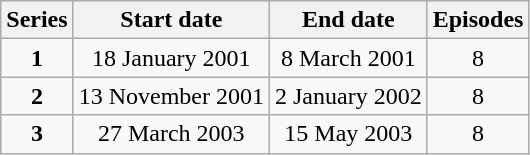<table class="wikitable" style="text-align:center;">
<tr>
<th>Series</th>
<th>Start date</th>
<th>End date</th>
<th>Episodes</th>
</tr>
<tr>
<td><strong>1</strong></td>
<td>18 January 2001</td>
<td>8 March 2001</td>
<td>8</td>
</tr>
<tr>
<td><strong>2</strong></td>
<td>13 November 2001</td>
<td>2 January 2002</td>
<td>8</td>
</tr>
<tr>
<td><strong>3</strong></td>
<td>27 March 2003</td>
<td>15 May 2003</td>
<td>8</td>
</tr>
</table>
